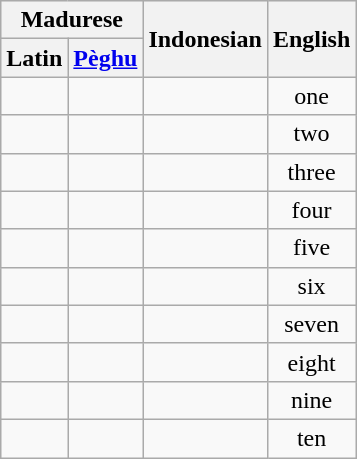<table class="sortable wikitable" style="text-align:center;">
<tr style="background:#ececec;">
<th colspan=2>Madurese</th>
<th rowspan=2>Indonesian</th>
<th rowspan=2>English</th>
</tr>
<tr>
<th>Latin</th>
<th><a href='#'>Pèghu</a></th>
</tr>
<tr>
<td></td>
<td><span></span></td>
<td></td>
<td>one</td>
</tr>
<tr>
<td></td>
<td><span></span></td>
<td></td>
<td>two</td>
</tr>
<tr>
<td></td>
<td><span></span></td>
<td></td>
<td>three</td>
</tr>
<tr>
<td></td>
<td><span></span></td>
<td></td>
<td>four</td>
</tr>
<tr>
<td></td>
<td><span></span></td>
<td></td>
<td>five</td>
</tr>
<tr>
<td></td>
<td><span></span></td>
<td></td>
<td>six</td>
</tr>
<tr>
<td></td>
<td><span></span></td>
<td></td>
<td>seven</td>
</tr>
<tr>
<td></td>
<td><span></span></td>
<td></td>
<td>eight</td>
</tr>
<tr>
<td></td>
<td><span></span></td>
<td></td>
<td>nine</td>
</tr>
<tr>
<td></td>
<td><span></span></td>
<td></td>
<td>ten</td>
</tr>
</table>
